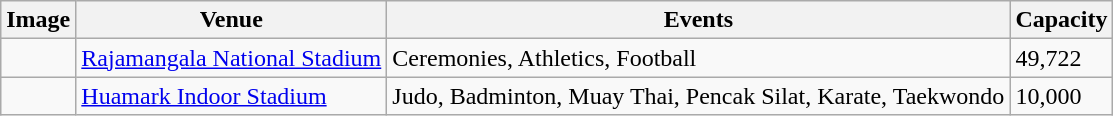<table class="wikitable">
<tr>
<th>Image</th>
<th>Venue</th>
<th>Events</th>
<th>Capacity</th>
</tr>
<tr>
<td></td>
<td><a href='#'>Rajamangala National Stadium</a></td>
<td>Ceremonies, Athletics, Football</td>
<td>49,722</td>
</tr>
<tr>
<td></td>
<td><a href='#'>Huamark Indoor Stadium</a></td>
<td>Judo, Badminton, Muay Thai, Pencak Silat, Karate, Taekwondo</td>
<td>10,000</td>
</tr>
</table>
